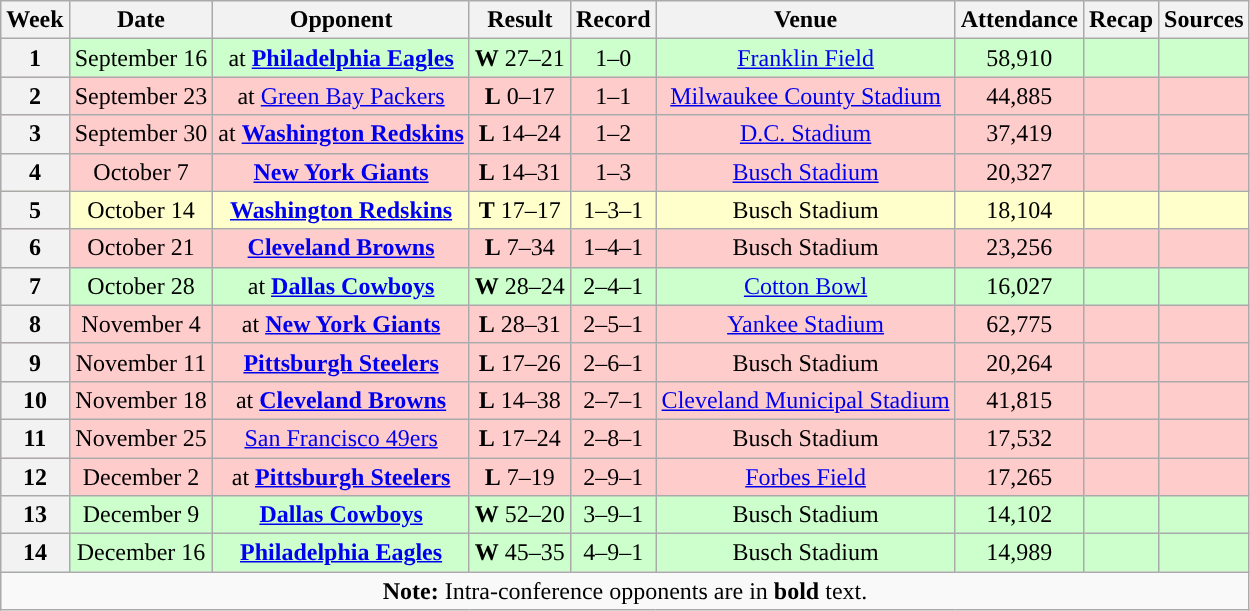<table class="wikitable" style="text-align:center">
<tr>
<th>Week</th>
<th>Date</th>
<th>Opponent</th>
<th>Result</th>
<th>Record</th>
<th>Venue</th>
<th>Attendance</th>
<th>Recap</th>
<th>Sources</th>
</tr>
<tr style="background:#cfc">
<th>1</th>
<td>September 16</td>
<td>at <strong><a href='#'>Philadelphia Eagles</a></strong></td>
<td><strong>W</strong> 27–21</td>
<td>1–0</td>
<td><a href='#'>Franklin Field</a></td>
<td>58,910</td>
<td></td>
<td></td>
</tr>
<tr style="background:#fcc">
<th>2</th>
<td>September 23</td>
<td>at <a href='#'>Green Bay Packers</a></td>
<td><strong>L</strong> 0–17</td>
<td>1–1</td>
<td><a href='#'>Milwaukee County Stadium</a></td>
<td>44,885</td>
<td></td>
<td></td>
</tr>
<tr style="background:#fcc">
<th>3</th>
<td>September 30</td>
<td>at <strong><a href='#'>Washington Redskins</a></strong></td>
<td><strong>L</strong> 14–24</td>
<td>1–2</td>
<td><a href='#'>D.C. Stadium</a></td>
<td>37,419</td>
<td></td>
<td></td>
</tr>
<tr style="background:#fcc">
<th>4</th>
<td>October 7</td>
<td><strong><a href='#'>New York Giants</a></strong></td>
<td><strong>L</strong> 14–31</td>
<td>1–3</td>
<td><a href='#'>Busch Stadium</a></td>
<td>20,327</td>
<td></td>
<td></td>
</tr>
<tr style="background:#ffc">
<th>5</th>
<td>October 14</td>
<td><strong><a href='#'>Washington Redskins</a></strong></td>
<td><strong>T</strong> 17–17</td>
<td>1–3–1</td>
<td>Busch Stadium</td>
<td>18,104</td>
<td></td>
<td></td>
</tr>
<tr style="background:#fcc">
<th>6</th>
<td>October 21</td>
<td><strong><a href='#'>Cleveland Browns</a></strong></td>
<td><strong>L</strong> 7–34</td>
<td>1–4–1</td>
<td>Busch Stadium</td>
<td>23,256</td>
<td></td>
<td></td>
</tr>
<tr style="background:#cfc">
<th>7</th>
<td>October 28</td>
<td>at <strong><a href='#'>Dallas Cowboys</a></strong></td>
<td><strong>W</strong> 28–24</td>
<td>2–4–1</td>
<td><a href='#'>Cotton Bowl</a></td>
<td>16,027</td>
<td></td>
<td></td>
</tr>
<tr style="background:#fcc">
<th>8</th>
<td>November 4</td>
<td>at <strong><a href='#'>New York Giants</a></strong></td>
<td><strong>L</strong> 28–31</td>
<td>2–5–1</td>
<td><a href='#'>Yankee Stadium</a></td>
<td>62,775</td>
<td></td>
<td></td>
</tr>
<tr style="background:#fcc">
<th>9</th>
<td>November 11</td>
<td><strong><a href='#'>Pittsburgh Steelers</a></strong></td>
<td><strong>L</strong> 17–26</td>
<td>2–6–1</td>
<td>Busch Stadium</td>
<td>20,264</td>
<td></td>
<td></td>
</tr>
<tr style="background:#fcc">
<th>10</th>
<td>November 18</td>
<td>at <strong><a href='#'>Cleveland Browns</a></strong></td>
<td><strong>L</strong> 14–38</td>
<td>2–7–1</td>
<td><a href='#'>Cleveland Municipal Stadium</a></td>
<td>41,815</td>
<td></td>
<td></td>
</tr>
<tr style="background:#fcc">
<th>11</th>
<td>November 25</td>
<td><a href='#'>San Francisco 49ers</a></td>
<td><strong>L</strong> 17–24</td>
<td>2–8–1</td>
<td>Busch Stadium</td>
<td>17,532</td>
<td></td>
<td></td>
</tr>
<tr style="background:#fcc">
<th>12</th>
<td>December 2</td>
<td>at <strong><a href='#'>Pittsburgh Steelers</a></strong></td>
<td><strong>L</strong> 7–19</td>
<td>2–9–1</td>
<td><a href='#'>Forbes Field</a></td>
<td>17,265</td>
<td></td>
<td></td>
</tr>
<tr style="background:#cfc">
<th>13</th>
<td>December 9</td>
<td><strong><a href='#'>Dallas Cowboys</a></strong></td>
<td><strong>W</strong> 52–20</td>
<td>3–9–1</td>
<td>Busch Stadium</td>
<td>14,102</td>
<td></td>
<td></td>
</tr>
<tr style="background:#cfc">
<th>14</th>
<td>December 16</td>
<td><strong><a href='#'>Philadelphia Eagles</a></strong></td>
<td><strong>W</strong> 45–35</td>
<td>4–9–1</td>
<td>Busch Stadium</td>
<td>14,989</td>
<td></td>
<td></td>
</tr>
<tr>
<td colspan="9"><strong>Note:</strong> Intra-conference opponents are in <strong>bold</strong> text.</td>
</tr>
</table>
